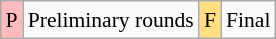<table class="wikitable" style="margin:0.5em auto; font-size:90%; line-height:1.25em;">
<tr>
<td bgcolor="#FFBBBB" align=center>P</td>
<td>Preliminary rounds</td>
<td bgcolor="#FFDF80" align=center>F</td>
<td>Final</td>
</tr>
</table>
